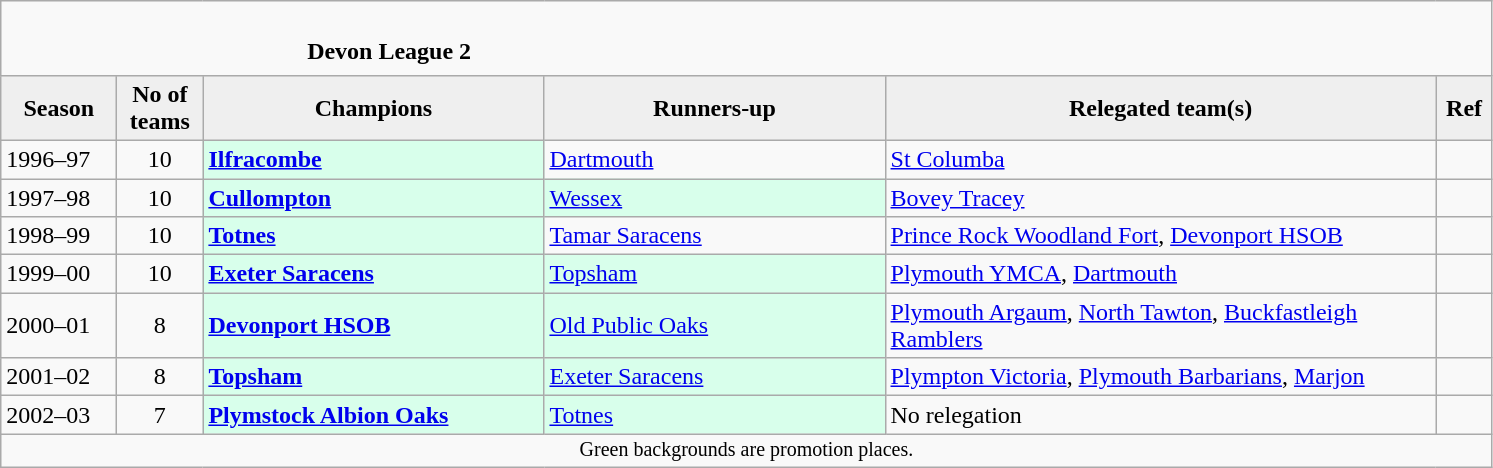<table class="wikitable sortable" style="text-align: left;">
<tr>
<td colspan="6" cellpadding="0" cellspacing="0"><br><table border="0" style="width:100%;" cellpadding="0" cellspacing="0">
<tr>
<td style="width:20%; border:0;"></td>
<td style="border:0;"><strong>Devon League 2</strong></td>
<td style="width:20%; border:0;"></td>
</tr>
</table>
</td>
</tr>
<tr>
<th style="background:#efefef; width:70px;">Season</th>
<th style="background:#efefef; width:50px;">No of teams</th>
<th style="background:#efefef; width:220px;">Champions</th>
<th style="background:#efefef; width:220px;">Runners-up</th>
<th style="background:#efefef; width:360px;">Relegated team(s)</th>
<th style="background:#efefef; width:30px;">Ref</th>
</tr>
<tr align=left>
<td>1996–97</td>
<td style="text-align: center;">10</td>
<td style="background:#d8ffeb;"><strong><a href='#'>Ilfracombe</a></strong></td>
<td><a href='#'>Dartmouth</a></td>
<td><a href='#'>St Columba</a></td>
<td></td>
</tr>
<tr>
<td>1997–98</td>
<td style="text-align: center;">10</td>
<td style="background:#d8ffeb;"><strong><a href='#'>Cullompton</a></strong></td>
<td style="background:#d8ffeb;"><a href='#'>Wessex</a></td>
<td><a href='#'>Bovey Tracey</a></td>
<td></td>
</tr>
<tr>
<td>1998–99</td>
<td style="text-align: center;">10</td>
<td style="background:#d8ffeb;"><strong><a href='#'>Totnes</a></strong></td>
<td><a href='#'>Tamar Saracens</a></td>
<td><a href='#'>Prince Rock Woodland Fort</a>, <a href='#'>Devonport HSOB</a></td>
<td></td>
</tr>
<tr>
<td>1999–00</td>
<td style="text-align: center;">10</td>
<td style="background:#d8ffeb;"><strong><a href='#'>Exeter Saracens</a></strong></td>
<td style="background:#d8ffeb;"><a href='#'>Topsham</a></td>
<td><a href='#'>Plymouth YMCA</a>, <a href='#'>Dartmouth</a></td>
<td></td>
</tr>
<tr>
<td>2000–01</td>
<td style="text-align: center;">8</td>
<td style="background:#d8ffeb;"><strong><a href='#'>Devonport HSOB</a></strong></td>
<td style="background:#d8ffeb;"><a href='#'>Old Public Oaks</a></td>
<td><a href='#'>Plymouth Argaum</a>, <a href='#'>North Tawton</a>, <a href='#'>Buckfastleigh Ramblers</a></td>
<td></td>
</tr>
<tr>
<td>2001–02</td>
<td style="text-align: center;">8</td>
<td style="background:#d8ffeb;"><strong><a href='#'>Topsham</a></strong></td>
<td style="background:#d8ffeb;"><a href='#'>Exeter Saracens</a></td>
<td><a href='#'>Plympton Victoria</a>, <a href='#'>Plymouth Barbarians</a>, <a href='#'>Marjon</a></td>
<td></td>
</tr>
<tr>
<td>2002–03</td>
<td style="text-align: center;">7</td>
<td style="background:#d8ffeb;"><strong><a href='#'>Plymstock Albion Oaks</a></strong></td>
<td style="background:#d8ffeb;"><a href='#'>Totnes</a></td>
<td>No relegation</td>
<td></td>
</tr>
<tr>
<td colspan="15"  style="border:0; font-size:smaller; text-align:center;">Green backgrounds are promotion places.</td>
</tr>
</table>
